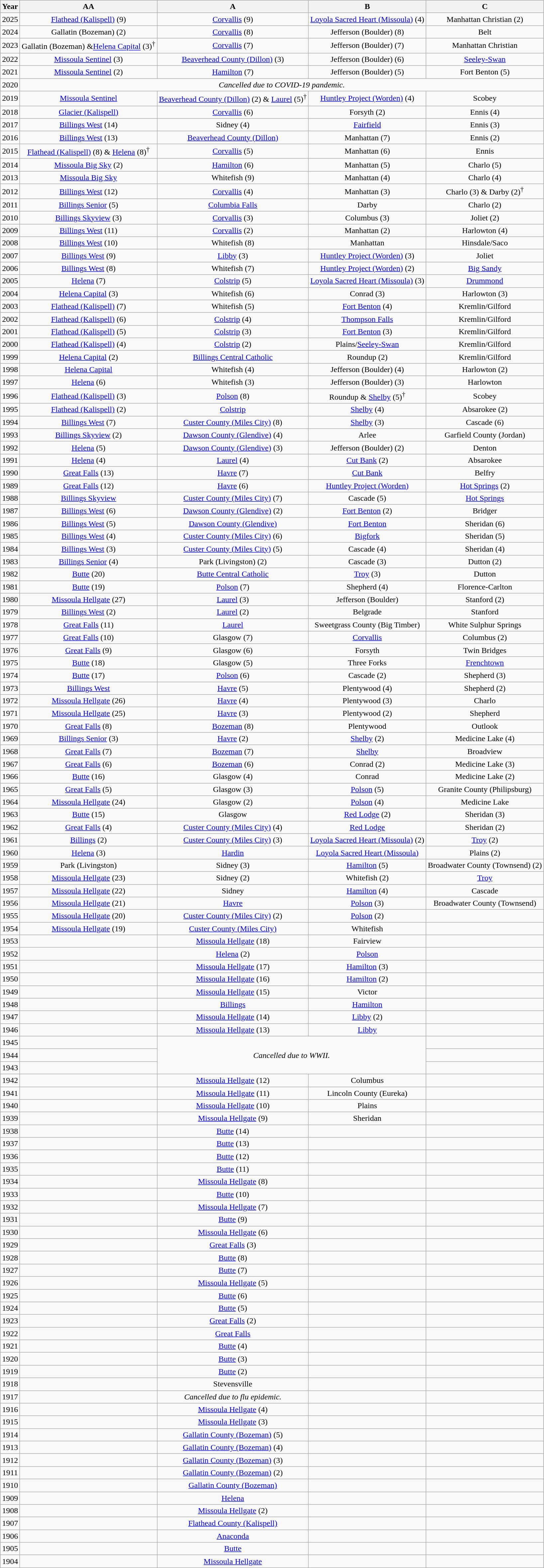<table class="wikitable" style="text-align:center">
<tr>
<th>Year</th>
<th>AA</th>
<th>A</th>
<th>B</th>
<th>C</th>
</tr>
<tr>
<td>2025</td>
<td><a href='#'>Flathead (Kalispell)</a> (9)</td>
<td><a href='#'>Corvallis</a> (9)</td>
<td><a href='#'>Loyola Sacred Heart (Missoula)</a> (4)</td>
<td>Manhattan Christian (2)</td>
</tr>
<tr>
<td>2024</td>
<td>Gallatin (Bozeman) (2)</td>
<td><a href='#'>Corvallis</a> (8)</td>
<td>Jefferson (Boulder) (8)</td>
<td>Belt</td>
</tr>
<tr>
<td>2023</td>
<td>Gallatin (Bozeman) &<a href='#'>Helena Capital</a> (3)<sup>†</sup></td>
<td><a href='#'>Corvallis</a> (7)</td>
<td>Jefferson (Boulder) (7)</td>
<td>Manhattan Christian</td>
</tr>
<tr>
<td>2022</td>
<td><a href='#'>Missoula Sentinel</a> (3)</td>
<td><a href='#'>Beaverhead County (Dillon)</a> (3)</td>
<td>Jefferson (Boulder) (6)</td>
<td><a href='#'>Seeley-Swan</a></td>
</tr>
<tr>
<td>2021</td>
<td><a href='#'>Missoula Sentinel</a> (2)</td>
<td><a href='#'>Hamilton</a> (7)</td>
<td>Jefferson (Boulder) (5)</td>
<td>Fort Benton (5)</td>
</tr>
<tr>
<td>2020</td>
<td colspan="4"><em>Cancelled due to COVID-19 pandemic.</em></td>
</tr>
<tr>
<td>2019</td>
<td><a href='#'>Missoula Sentinel</a></td>
<td><a href='#'>Beaverhead County (Dillon)</a> (2) & <a href='#'>Laurel</a> (5)<sup>†</sup></td>
<td><a href='#'>Huntley Project (Worden)</a> (4)</td>
<td>Scobey</td>
</tr>
<tr>
<td>2018</td>
<td><a href='#'>Glacier (Kalispell)</a></td>
<td><a href='#'>Corvallis</a> (6)</td>
<td>Forsyth (2)</td>
<td>Ennis (4)</td>
</tr>
<tr>
<td>2017</td>
<td><a href='#'>Billings West</a> (14)</td>
<td>Sidney (4)</td>
<td><a href='#'>Fairfield</a></td>
<td>Ennis (3)</td>
</tr>
<tr>
<td>2016</td>
<td><a href='#'>Billings West</a> (13)</td>
<td><a href='#'>Beaverhead County (Dillon)</a></td>
<td>Manhattan (7)</td>
<td>Ennis (2)</td>
</tr>
<tr>
<td>2015</td>
<td><a href='#'>Flathead (Kalispell)</a> (8) & <a href='#'>Helena</a> (8)<sup>†</sup></td>
<td><a href='#'>Corvallis</a> (5)</td>
<td>Manhattan (6)</td>
<td>Ennis</td>
</tr>
<tr>
<td>2014</td>
<td><a href='#'>Missoula Big Sky</a> (2)</td>
<td><a href='#'>Hamilton</a> (6)</td>
<td>Manhattan (5)</td>
<td>Charlo (5)</td>
</tr>
<tr>
<td>2013</td>
<td><a href='#'>Missoula Big Sky</a></td>
<td>Whitefish (9)</td>
<td>Manhattan (4)</td>
<td>Charlo (4)</td>
</tr>
<tr>
<td>2012</td>
<td><a href='#'>Billings West</a> (12)</td>
<td><a href='#'>Corvallis</a> (4)</td>
<td>Manhattan (3)</td>
<td>Charlo (3) & Darby (2)<sup>†</sup></td>
</tr>
<tr>
<td>2011</td>
<td><a href='#'>Billings Senior</a> (5)</td>
<td><a href='#'>Columbia Falls</a></td>
<td>Darby</td>
<td>Charlo (2)</td>
</tr>
<tr>
<td>2010</td>
<td><a href='#'>Billings Skyview</a> (3)</td>
<td><a href='#'>Corvallis</a> (3)</td>
<td>Columbus (3)</td>
<td>Joliet (2)</td>
</tr>
<tr>
<td>2009</td>
<td><a href='#'>Billings West</a> (11)</td>
<td><a href='#'>Corvallis</a> (2)</td>
<td>Manhattan (2)</td>
<td>Harlowton (4)</td>
</tr>
<tr>
<td>2008</td>
<td><a href='#'>Billings West</a> (10)</td>
<td>Whitefish (8)</td>
<td>Manhattan</td>
<td>Hinsdale/Saco</td>
</tr>
<tr>
<td>2007</td>
<td><a href='#'>Billings West</a> (9)</td>
<td><a href='#'>Libby</a> (3)</td>
<td><a href='#'>Huntley Project (Worden)</a> (3)</td>
<td>Joliet</td>
</tr>
<tr>
<td>2006</td>
<td><a href='#'>Billings West</a> (8)</td>
<td>Whitefish (7)</td>
<td><a href='#'>Huntley Project (Worden)</a> (2)</td>
<td><a href='#'>Big Sandy</a></td>
</tr>
<tr>
<td>2005</td>
<td><a href='#'>Helena</a> (7)</td>
<td><a href='#'>Colstrip</a> (5)</td>
<td><a href='#'>Loyola Sacred Heart (Missoula)</a> (3)</td>
<td><a href='#'>Drummond</a></td>
</tr>
<tr>
<td>2004</td>
<td><a href='#'>Helena Capital</a> (3)</td>
<td>Whitefish (6)</td>
<td>Conrad (3)</td>
<td>Harlowton (3)</td>
</tr>
<tr>
<td>2003</td>
<td><a href='#'>Flathead (Kalispell)</a> (7)</td>
<td>Whitefish (5)</td>
<td><a href='#'>Fort Benton</a> (4)</td>
<td>Kremlin/Gilford</td>
</tr>
<tr>
<td>2002</td>
<td><a href='#'>Flathead (Kalispell)</a> (6)</td>
<td><a href='#'>Colstrip</a> (4)</td>
<td><a href='#'>Thompson Falls</a></td>
<td>Kremlin/Gilford</td>
</tr>
<tr>
<td>2001</td>
<td><a href='#'>Flathead (Kalispell)</a> (5)</td>
<td><a href='#'>Colstrip</a> (3)</td>
<td><a href='#'>Fort Benton</a> (3)</td>
<td>Kremlin/Gilford</td>
</tr>
<tr>
<td>2000</td>
<td><a href='#'>Flathead (Kalispell)</a> (4)</td>
<td><a href='#'>Colstrip</a> (2)</td>
<td>Plains/<a href='#'>Seeley-Swan</a></td>
<td>Kremlin/Gilford</td>
</tr>
<tr>
<td>1999</td>
<td><a href='#'>Helena Capital</a> (2)</td>
<td><a href='#'>Billings Central Catholic</a></td>
<td>Roundup (2)</td>
<td>Kremlin/Gilford</td>
</tr>
<tr>
<td>1998</td>
<td><a href='#'>Helena Capital</a></td>
<td>Whitefish (4)</td>
<td>Jefferson (Boulder) (4)</td>
<td>Harlowton (2)</td>
</tr>
<tr>
<td>1997</td>
<td><a href='#'>Helena</a> (6)</td>
<td>Whitefish (3)</td>
<td>Jefferson (Boulder) (3)</td>
<td>Harlowton</td>
</tr>
<tr>
<td>1996</td>
<td><a href='#'>Flathead (Kalispell)</a> (3)</td>
<td><a href='#'>Polson</a> (8)</td>
<td>Roundup & <a href='#'>Shelby</a> (5)<sup>†</sup></td>
<td>Scobey</td>
</tr>
<tr>
<td>1995</td>
<td><a href='#'>Flathead (Kalispell)</a> (2)</td>
<td><a href='#'>Colstrip</a></td>
<td><a href='#'>Shelby</a> (4)</td>
<td>Absarokee (2)</td>
</tr>
<tr>
<td>1994</td>
<td><a href='#'>Billings West</a> (7)</td>
<td><a href='#'>Custer County (Miles City)</a> (8)</td>
<td><a href='#'>Shelby</a> (3)</td>
<td>Cascade (6)</td>
</tr>
<tr>
<td>1993</td>
<td><a href='#'>Billings Skyview</a> (2)</td>
<td><a href='#'>Dawson County (Glendive)</a> (4)</td>
<td>Arlee</td>
<td>Garfield County (Jordan)</td>
</tr>
<tr>
<td>1992</td>
<td><a href='#'>Helena</a> (5)</td>
<td><a href='#'>Dawson County (Glendive)</a> (3)</td>
<td>Jefferson (Boulder) (2)</td>
<td>Denton</td>
</tr>
<tr>
<td>1991</td>
<td><a href='#'>Helena</a> (4)</td>
<td><a href='#'>Laurel</a> (4)</td>
<td><a href='#'>Cut Bank</a> (2)</td>
<td>Absarokee</td>
</tr>
<tr>
<td>1990</td>
<td><a href='#'>Great Falls</a> (13)</td>
<td><a href='#'>Havre</a> (7)</td>
<td><a href='#'>Cut Bank</a></td>
<td>Belfry</td>
</tr>
<tr>
<td>1989</td>
<td><a href='#'>Great Falls</a> (12)</td>
<td><a href='#'>Havre</a> (6)</td>
<td><a href='#'>Huntley Project (Worden)</a></td>
<td><a href='#'>Hot Springs</a> (2)</td>
</tr>
<tr>
<td>1988</td>
<td><a href='#'>Billings Skyview</a></td>
<td><a href='#'>Custer County (Miles City)</a> (7)</td>
<td>Cascade (5)</td>
<td><a href='#'>Hot Springs</a></td>
</tr>
<tr>
<td>1987</td>
<td><a href='#'>Billings West</a> (6)</td>
<td><a href='#'>Dawson County (Glendive)</a> (2)</td>
<td><a href='#'>Fort Benton</a> (2)</td>
<td>Bridger</td>
</tr>
<tr>
<td>1986</td>
<td><a href='#'>Billings West</a> (5)</td>
<td><a href='#'>Dawson County (Glendive)</a></td>
<td><a href='#'>Fort Benton</a></td>
<td>Sheridan (6)</td>
</tr>
<tr>
<td>1985</td>
<td><a href='#'>Billings West</a> (4)</td>
<td><a href='#'>Custer County (Miles City)</a> (6)</td>
<td><a href='#'>Bigfork</a></td>
<td>Sheridan (5)</td>
</tr>
<tr>
<td>1984</td>
<td><a href='#'>Billings West</a> (3)</td>
<td><a href='#'>Custer County (Miles City)</a> (5)</td>
<td>Cascade (4)</td>
<td>Sheridan (4)</td>
</tr>
<tr>
<td>1983</td>
<td><a href='#'>Billings Senior</a> (4)</td>
<td>Park (Livingston) (2)</td>
<td>Cascade (3)</td>
<td>Dutton (2)</td>
</tr>
<tr>
<td>1982</td>
<td><a href='#'>Butte</a> (20)</td>
<td><a href='#'>Butte Central Catholic</a></td>
<td><a href='#'>Troy</a> (3)</td>
<td>Dutton</td>
</tr>
<tr>
<td>1981</td>
<td><a href='#'>Butte</a> (19)</td>
<td><a href='#'>Polson</a> (7)</td>
<td>Shepherd (4)</td>
<td>Florence-Carlton</td>
</tr>
<tr>
<td>1980</td>
<td><a href='#'>Missoula Hellgate</a> (27)</td>
<td><a href='#'>Laurel</a> (3)</td>
<td>Jefferson (Boulder)</td>
<td>Stanford (2)</td>
</tr>
<tr>
<td>1979</td>
<td><a href='#'>Billings West</a> (2)</td>
<td><a href='#'>Laurel</a> (2)</td>
<td>Belgrade</td>
<td>Stanford</td>
</tr>
<tr>
<td>1978</td>
<td><a href='#'>Great Falls</a> (11)</td>
<td><a href='#'>Laurel</a></td>
<td>Sweetgrass County (Big Timber)</td>
<td>White Sulphur Springs</td>
</tr>
<tr>
<td>1977</td>
<td><a href='#'>Great Falls</a> (10)</td>
<td>Glasgow (7)</td>
<td><a href='#'>Corvallis</a></td>
<td>Columbus (2)</td>
</tr>
<tr>
<td>1976</td>
<td><a href='#'>Great Falls</a> (9)</td>
<td>Glasgow (6)</td>
<td>Forsyth</td>
<td>Twin Bridges</td>
</tr>
<tr>
<td>1975</td>
<td><a href='#'>Butte</a> (18)</td>
<td>Glasgow (5)</td>
<td>Three Forks</td>
<td><a href='#'>Frenchtown</a></td>
</tr>
<tr>
<td>1974</td>
<td><a href='#'>Butte</a> (17)</td>
<td><a href='#'>Polson</a> (6)</td>
<td>Cascade (2)</td>
<td>Shepherd (3)</td>
</tr>
<tr>
<td>1973</td>
<td><a href='#'>Billings West</a></td>
<td><a href='#'>Havre</a> (5)</td>
<td>Plentywood (4)</td>
<td>Shepherd (2)</td>
</tr>
<tr>
<td>1972</td>
<td><a href='#'>Missoula Hellgate</a> (26)</td>
<td><a href='#'>Havre</a> (4)</td>
<td>Plentywood (3)</td>
<td>Charlo</td>
</tr>
<tr>
<td>1971</td>
<td><a href='#'>Missoula Hellgate</a> (25)</td>
<td><a href='#'>Havre</a> (3)</td>
<td>Plentywood (2)</td>
<td>Shepherd</td>
</tr>
<tr>
<td>1970</td>
<td><a href='#'>Great Falls</a> (8)</td>
<td><a href='#'>Bozeman</a> (8)</td>
<td>Plentywood</td>
<td>Outlook</td>
</tr>
<tr>
<td>1969</td>
<td><a href='#'>Billings Senior</a> (3)</td>
<td><a href='#'>Havre</a> (2)</td>
<td><a href='#'>Shelby</a> (2)</td>
<td>Medicine Lake (4)</td>
</tr>
<tr>
<td>1968</td>
<td><a href='#'>Great Falls</a> (7)</td>
<td><a href='#'>Bozeman</a> (7)</td>
<td><a href='#'>Shelby</a></td>
<td>Broadview</td>
</tr>
<tr>
<td>1967</td>
<td><a href='#'>Great Falls</a> (6)</td>
<td><a href='#'>Bozeman</a> (6)</td>
<td>Conrad (2)</td>
<td>Medicine Lake (3)</td>
</tr>
<tr>
<td>1966</td>
<td><a href='#'>Butte</a> (16)</td>
<td>Glasgow (4)</td>
<td>Conrad</td>
<td>Medicine Lake (2)</td>
</tr>
<tr>
<td>1965</td>
<td><a href='#'>Great Falls</a> (5)</td>
<td>Glasgow (3)</td>
<td><a href='#'>Polson</a> (5)</td>
<td>Granite County (Philipsburg)</td>
</tr>
<tr>
<td>1964</td>
<td><a href='#'>Missoula Hellgate</a> (24)</td>
<td>Glasgow (2)</td>
<td><a href='#'>Polson</a> (4)</td>
<td>Medicine Lake</td>
</tr>
<tr>
<td>1963</td>
<td><a href='#'>Butte</a> (15)</td>
<td>Glasgow</td>
<td><a href='#'>Red Lodge</a> (2)</td>
<td>Sheridan (3)</td>
</tr>
<tr>
<td>1962</td>
<td><a href='#'>Great Falls</a> (4)</td>
<td><a href='#'>Custer County (Miles City)</a> (4)</td>
<td><a href='#'>Red Lodge</a></td>
<td>Sheridan (2)</td>
</tr>
<tr>
<td>1961</td>
<td><a href='#'>Billings</a> (2)</td>
<td><a href='#'>Custer County (Miles City)</a> (3)</td>
<td><a href='#'>Loyola Sacred Heart (Missoula)</a> (2)</td>
<td><a href='#'>Troy</a> (2)</td>
</tr>
<tr>
<td>1960</td>
<td><a href='#'>Helena</a> (3)</td>
<td><a href='#'>Hardin</a></td>
<td><a href='#'>Loyola Sacred Heart (Missoula)</a></td>
<td>Plains (2)</td>
</tr>
<tr>
<td>1959</td>
<td>Park (Livingston)</td>
<td>Sidney (3)</td>
<td><a href='#'>Hamilton</a> (5)</td>
<td>Broadwater County (Townsend) (2)</td>
</tr>
<tr>
<td>1958</td>
<td><a href='#'>Missoula Hellgate</a> (23)</td>
<td>Sidney (2)</td>
<td>Whitefish (2)</td>
<td><a href='#'>Troy</a></td>
</tr>
<tr>
<td>1957</td>
<td><a href='#'>Missoula Hellgate</a> (22)</td>
<td>Sidney</td>
<td><a href='#'>Hamilton</a> (4)</td>
<td>Cascade</td>
</tr>
<tr>
<td>1956</td>
<td><a href='#'>Missoula Hellgate</a> (21)</td>
<td><a href='#'>Havre</a></td>
<td><a href='#'>Polson</a> (3)</td>
<td>Broadwater County (Townsend)</td>
</tr>
<tr>
<td>1955</td>
<td><a href='#'>Missoula Hellgate</a> (20)</td>
<td><a href='#'>Custer County (Miles City)</a> (2)</td>
<td><a href='#'>Polson</a> (2)</td>
<td></td>
</tr>
<tr>
<td>1954</td>
<td><a href='#'>Missoula Hellgate</a> (19)</td>
<td><a href='#'>Custer County (Miles City)</a></td>
<td>Whitefish</td>
<td></td>
</tr>
<tr>
<td>1953</td>
<td></td>
<td><a href='#'>Missoula Hellgate</a> (18)</td>
<td>Fairview</td>
<td></td>
</tr>
<tr>
<td>1952</td>
<td></td>
<td><a href='#'>Helena</a> (2)</td>
<td><a href='#'>Polson</a></td>
<td></td>
</tr>
<tr>
<td>1951</td>
<td></td>
<td><a href='#'>Missoula Hellgate</a> (17)</td>
<td><a href='#'>Hamilton</a> (3)</td>
<td></td>
</tr>
<tr>
<td>1950</td>
<td></td>
<td><a href='#'>Missoula Hellgate</a> (16)</td>
<td><a href='#'>Hamilton</a> (2)</td>
<td></td>
</tr>
<tr>
<td>1949</td>
<td></td>
<td><a href='#'>Missoula Hellgate</a> (15)</td>
<td>Victor</td>
<td></td>
</tr>
<tr>
<td>1948</td>
<td></td>
<td><a href='#'>Billings</a></td>
<td><a href='#'>Hamilton</a></td>
<td></td>
</tr>
<tr>
<td>1947</td>
<td></td>
<td><a href='#'>Missoula Hellgate</a> (14)</td>
<td><a href='#'>Libby</a> (2)</td>
<td></td>
</tr>
<tr>
<td>1946</td>
<td></td>
<td><a href='#'>Missoula Hellgate</a> (13)</td>
<td><a href='#'>Libby</a></td>
<td></td>
</tr>
<tr>
<td>1945</td>
<td></td>
<td colspan="2" rowspan="3"><em>Cancelled due to WWII.</em></td>
<td></td>
</tr>
<tr>
<td>1944</td>
<td></td>
<td></td>
</tr>
<tr>
<td>1943</td>
<td></td>
<td></td>
</tr>
<tr>
<td>1942</td>
<td></td>
<td><a href='#'>Missoula Hellgate</a> (12)</td>
<td>Columbus</td>
<td></td>
</tr>
<tr>
<td>1941</td>
<td></td>
<td><a href='#'>Missoula Hellgate</a> (11)</td>
<td>Lincoln County (Eureka)</td>
<td></td>
</tr>
<tr>
<td>1940</td>
<td></td>
<td><a href='#'>Missoula Hellgate</a> (10)</td>
<td>Plains</td>
<td></td>
</tr>
<tr>
<td>1939</td>
<td></td>
<td><a href='#'>Missoula Hellgate</a> (9)</td>
<td>Sheridan</td>
<td></td>
</tr>
<tr>
<td>1938</td>
<td></td>
<td><a href='#'>Butte</a> (14)</td>
<td></td>
<td></td>
</tr>
<tr>
<td>1937</td>
<td></td>
<td><a href='#'>Butte</a> (13)</td>
<td></td>
<td></td>
</tr>
<tr>
<td>1936</td>
<td></td>
<td><a href='#'>Butte</a> (12)</td>
<td></td>
<td></td>
</tr>
<tr>
<td>1935</td>
<td></td>
<td><a href='#'>Butte</a> (11)</td>
<td></td>
<td></td>
</tr>
<tr>
<td>1934</td>
<td></td>
<td><a href='#'>Missoula Hellgate</a> (8)</td>
<td></td>
<td></td>
</tr>
<tr>
<td>1933</td>
<td></td>
<td><a href='#'>Butte</a> (10)</td>
<td></td>
<td></td>
</tr>
<tr>
<td>1932</td>
<td></td>
<td><a href='#'>Missoula Hellgate</a> (7)</td>
<td></td>
<td></td>
</tr>
<tr>
<td>1931</td>
<td></td>
<td><a href='#'>Butte</a> (9)</td>
<td></td>
<td></td>
</tr>
<tr>
<td>1930</td>
<td></td>
<td><a href='#'>Missoula Hellgate</a> (6)</td>
<td></td>
<td></td>
</tr>
<tr>
<td>1929</td>
<td></td>
<td><a href='#'>Great Falls</a> (3)</td>
<td></td>
<td></td>
</tr>
<tr>
<td>1928</td>
<td></td>
<td><a href='#'>Butte</a> (8)</td>
<td></td>
<td></td>
</tr>
<tr>
<td>1927</td>
<td></td>
<td><a href='#'>Butte</a> (7)</td>
<td></td>
<td></td>
</tr>
<tr>
<td>1926</td>
<td></td>
<td><a href='#'>Missoula Hellgate</a> (5)</td>
<td></td>
<td></td>
</tr>
<tr>
<td>1925</td>
<td></td>
<td><a href='#'>Butte</a> (6)</td>
<td></td>
<td></td>
</tr>
<tr>
<td>1924</td>
<td></td>
<td><a href='#'>Butte</a> (5)</td>
<td></td>
<td></td>
</tr>
<tr>
<td>1923</td>
<td></td>
<td><a href='#'>Great Falls</a> (2)</td>
<td></td>
<td></td>
</tr>
<tr>
<td>1922</td>
<td></td>
<td><a href='#'>Great Falls</a></td>
<td></td>
<td></td>
</tr>
<tr>
<td>1921</td>
<td></td>
<td><a href='#'>Butte</a> (4)</td>
<td></td>
<td></td>
</tr>
<tr>
<td>1920</td>
<td></td>
<td><a href='#'>Butte</a> (3)</td>
<td></td>
<td></td>
</tr>
<tr>
<td>1919</td>
<td></td>
<td><a href='#'>Butte</a> (2)</td>
<td></td>
<td></td>
</tr>
<tr>
<td>1918</td>
<td></td>
<td>Stevensville</td>
<td></td>
<td></td>
</tr>
<tr>
<td>1917</td>
<td></td>
<td><em>Cancelled due to flu epidemic.</em></td>
<td></td>
<td></td>
</tr>
<tr>
<td>1916</td>
<td></td>
<td><a href='#'>Missoula Hellgate</a> (4)</td>
<td></td>
<td></td>
</tr>
<tr>
<td>1915</td>
<td></td>
<td><a href='#'>Missoula Hellgate</a> (3)</td>
<td></td>
<td></td>
</tr>
<tr>
<td>1914</td>
<td></td>
<td><a href='#'>Gallatin County (Bozeman)</a> (5)</td>
<td></td>
<td></td>
</tr>
<tr>
<td>1913</td>
<td></td>
<td><a href='#'>Gallatin County (Bozeman)</a> (4)</td>
<td></td>
<td></td>
</tr>
<tr>
<td>1912</td>
<td></td>
<td><a href='#'>Gallatin County (Bozeman)</a> (3)</td>
<td></td>
<td></td>
</tr>
<tr>
<td>1911</td>
<td></td>
<td><a href='#'>Gallatin County (Bozeman)</a> (2)</td>
<td></td>
<td></td>
</tr>
<tr>
<td>1910</td>
<td></td>
<td><a href='#'>Gallatin County (Bozeman)</a></td>
<td></td>
<td></td>
</tr>
<tr>
<td>1909</td>
<td></td>
<td><a href='#'>Helena</a></td>
<td></td>
<td></td>
</tr>
<tr>
<td>1908</td>
<td></td>
<td><a href='#'>Missoula Hellgate</a> (2)</td>
<td></td>
<td></td>
</tr>
<tr>
<td>1907</td>
<td></td>
<td><a href='#'>Flathead County (Kalispell)</a></td>
<td></td>
<td></td>
</tr>
<tr>
<td>1906</td>
<td></td>
<td><a href='#'>Anaconda</a></td>
<td></td>
<td></td>
</tr>
<tr>
<td>1905</td>
<td></td>
<td><a href='#'>Butte</a></td>
<td></td>
<td></td>
</tr>
<tr>
<td>1904</td>
<td></td>
<td><a href='#'>Missoula Hellgate</a></td>
<td></td>
<td></td>
</tr>
</table>
